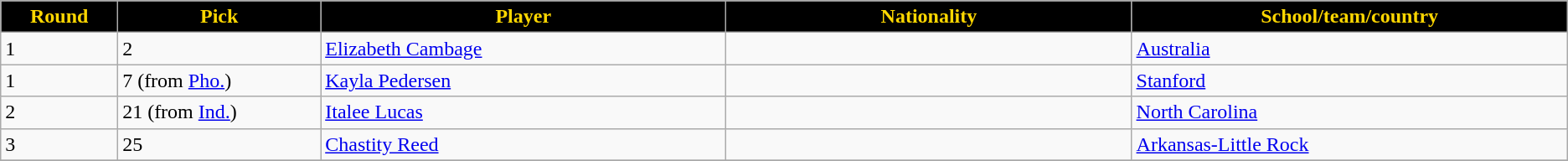<table class="wikitable">
<tr>
<th style="background:#000000; color:#ffd700;" width="2%">Round</th>
<th style="background:#000000; color:#ffd700;" width="5%">Pick</th>
<th style="background:#000000; color:#ffd700;" width="10%">Player</th>
<th style="background:#000000; color:#ffd700;" width="10%">Nationality</th>
<th style="background:#000000; color:#ffd700;" width="10%">School/team/country</th>
</tr>
<tr>
<td>1</td>
<td>2</td>
<td><a href='#'>Elizabeth Cambage</a></td>
<td></td>
<td><a href='#'>Australia</a></td>
</tr>
<tr>
<td>1</td>
<td>7 (from <a href='#'>Pho.</a>)</td>
<td><a href='#'>Kayla Pedersen</a></td>
<td></td>
<td><a href='#'>Stanford</a></td>
</tr>
<tr>
<td>2</td>
<td>21 (from <a href='#'>Ind.</a>)</td>
<td><a href='#'>Italee Lucas</a></td>
<td></td>
<td><a href='#'>North Carolina</a></td>
</tr>
<tr>
<td>3</td>
<td>25</td>
<td><a href='#'>Chastity Reed</a></td>
<td></td>
<td><a href='#'>Arkansas-Little Rock</a></td>
</tr>
<tr>
</tr>
</table>
